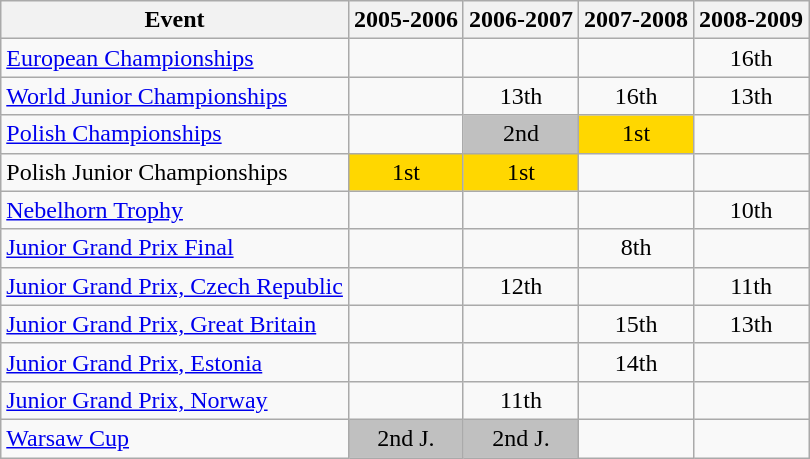<table class="wikitable">
<tr>
<th>Event</th>
<th>2005-2006</th>
<th>2006-2007</th>
<th>2007-2008</th>
<th>2008-2009</th>
</tr>
<tr>
<td><a href='#'>European Championships</a></td>
<td></td>
<td></td>
<td></td>
<td align="center">16th</td>
</tr>
<tr>
<td><a href='#'>World Junior Championships</a></td>
<td></td>
<td align="center">13th</td>
<td align="center">16th</td>
<td align="center">13th</td>
</tr>
<tr>
<td><a href='#'>Polish Championships</a></td>
<td></td>
<td align="center" bgcolor="silver">2nd</td>
<td align="center" bgcolor="gold">1st</td>
<td></td>
</tr>
<tr>
<td>Polish Junior Championships</td>
<td align="center" bgcolor="gold">1st</td>
<td align="center" bgcolor="gold">1st</td>
<td></td>
<td></td>
</tr>
<tr>
<td><a href='#'>Nebelhorn Trophy</a></td>
<td></td>
<td></td>
<td></td>
<td align="center">10th</td>
</tr>
<tr>
<td><a href='#'>Junior Grand Prix Final</a></td>
<td></td>
<td></td>
<td align="center">8th</td>
<td></td>
</tr>
<tr>
<td><a href='#'>Junior Grand Prix, Czech Republic</a></td>
<td></td>
<td align="center">12th</td>
<td></td>
<td align="center">11th</td>
</tr>
<tr>
<td><a href='#'>Junior Grand Prix, Great Britain</a></td>
<td></td>
<td></td>
<td align="center">15th</td>
<td align="center">13th</td>
</tr>
<tr>
<td><a href='#'>Junior Grand Prix, Estonia</a></td>
<td></td>
<td></td>
<td align="center">14th</td>
<td></td>
</tr>
<tr>
<td><a href='#'>Junior Grand Prix, Norway</a></td>
<td></td>
<td align="center">11th</td>
<td></td>
<td></td>
</tr>
<tr>
<td><a href='#'>Warsaw Cup</a></td>
<td align="center" bgcolor="silver">2nd J.</td>
<td align="center" bgcolor="silver">2nd J.</td>
<td></td>
<td></td>
</tr>
</table>
